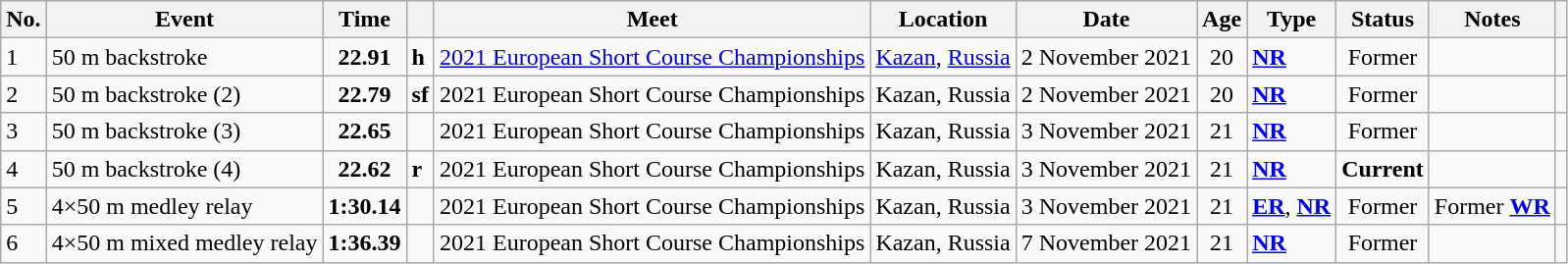<table class="wikitable sortable">
<tr>
<th>No.</th>
<th>Event</th>
<th>Time</th>
<th></th>
<th>Meet</th>
<th>Location</th>
<th>Date</th>
<th>Age</th>
<th>Type</th>
<th>Status</th>
<th>Notes</th>
<th></th>
</tr>
<tr>
<td>1</td>
<td>50 m backstroke</td>
<td style="text-align:center;"><strong>22.91</strong></td>
<td><strong>h</strong></td>
<td><a href='#'>2021 European Short Course Championships</a></td>
<td><a href='#'>Kazan</a>, <a href='#'>Russia</a></td>
<td>2 November 2021</td>
<td style="text-align:center;">20</td>
<td><strong><a href='#'>NR</a></strong></td>
<td style="text-align:center;">Former</td>
<td></td>
<td style="text-align:center;"></td>
</tr>
<tr>
<td>2</td>
<td>50 m backstroke (2)</td>
<td style="text-align:center;"><strong>22.79</strong></td>
<td><strong>sf</strong></td>
<td>2021 European Short Course Championships</td>
<td>Kazan, Russia</td>
<td>2 November 2021</td>
<td style="text-align:center;">20</td>
<td><strong><a href='#'>NR</a></strong></td>
<td style="text-align:center;">Former</td>
<td></td>
<td style="text-align:center;"></td>
</tr>
<tr>
<td>3</td>
<td>50 m backstroke (3)</td>
<td style="text-align:center;"><strong>22.65</strong></td>
<td></td>
<td>2021 European Short Course Championships</td>
<td>Kazan, Russia</td>
<td>3 November 2021</td>
<td style="text-align:center;">21</td>
<td><strong><a href='#'>NR</a></strong></td>
<td style="text-align:center;">Former</td>
<td></td>
<td style="text-align:center;"></td>
</tr>
<tr>
<td>4</td>
<td>50 m backstroke (4)</td>
<td style="text-align:center;"><strong>22.62</strong></td>
<td><strong>r</strong></td>
<td>2021 European Short Course Championships</td>
<td>Kazan, Russia</td>
<td>3 November 2021</td>
<td style="text-align:center;">21</td>
<td><strong><a href='#'>NR</a></strong></td>
<td style="text-align:center;"><strong>Current</strong></td>
<td></td>
<td style="text-align:center;"></td>
</tr>
<tr>
<td>5</td>
<td>4×50 m medley relay</td>
<td style="text-align:center;"><strong>1:30.14</strong></td>
<td></td>
<td>2021 European Short Course Championships</td>
<td>Kazan, Russia</td>
<td>3 November 2021</td>
<td style="text-align:center;">21</td>
<td><strong><a href='#'>ER</a></strong>, <strong><a href='#'>NR</a></strong></td>
<td style="text-align:center;">Former</td>
<td>Former <strong><a href='#'>WR</a></strong></td>
<td style="text-align:center;"></td>
</tr>
<tr>
<td>6</td>
<td>4×50 m mixed medley relay</td>
<td style="text-align:center;"><strong>1:36.39</strong></td>
<td></td>
<td>2021 European Short Course Championships</td>
<td>Kazan, Russia</td>
<td>7 November 2021</td>
<td style="text-align:center;">21</td>
<td><strong><a href='#'>NR</a></strong></td>
<td style="text-align:center;">Former</td>
<td></td>
<td style="text-align:center;"></td>
</tr>
</table>
